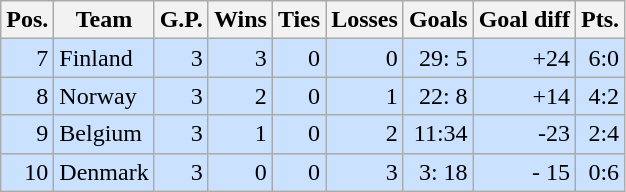<table class="wikitable">
<tr>
<th>Pos.</th>
<th>Team</th>
<th>G.P.</th>
<th>Wins</th>
<th>Ties</th>
<th>Losses</th>
<th>Goals</th>
<th>Goal diff</th>
<th>Pts.</th>
</tr>
<tr bgcolor="#CAE1FF" align="right">
<td>7</td>
<td align="left"> Finland</td>
<td>3</td>
<td>3</td>
<td>0</td>
<td>0</td>
<td>29: 5</td>
<td>+24</td>
<td>6:0</td>
</tr>
<tr bgcolor="#CAE1FF" align="right">
<td>8</td>
<td align="left"> Norway</td>
<td>3</td>
<td>2</td>
<td>0</td>
<td>1</td>
<td>22: 8</td>
<td>+14</td>
<td>4:2</td>
</tr>
<tr bgcolor="#CAE1FF" align="right">
<td>9</td>
<td align="left"> Belgium</td>
<td>3</td>
<td>1</td>
<td>0</td>
<td>2</td>
<td>11:34</td>
<td>-23</td>
<td>2:4</td>
</tr>
<tr bgcolor="#CAE1FF" align="right">
<td>10</td>
<td align="left"> Denmark</td>
<td>3</td>
<td>0</td>
<td>0</td>
<td>3</td>
<td>3: 18</td>
<td>- 15</td>
<td>0:6</td>
</tr>
</table>
